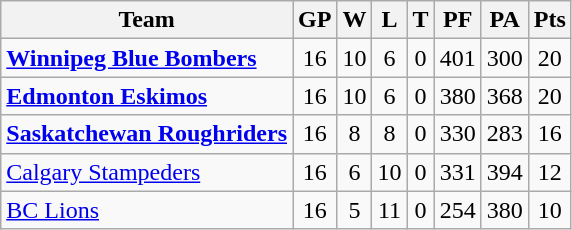<table class="wikitable" valign="top">
<tr>
<th>Team</th>
<th>GP</th>
<th>W</th>
<th>L</th>
<th>T</th>
<th>PF</th>
<th>PA</th>
<th>Pts</th>
</tr>
<tr align="center">
<td align="left"><strong><a href='#'>Winnipeg Blue Bombers</a></strong></td>
<td>16</td>
<td>10</td>
<td>6</td>
<td>0</td>
<td>401</td>
<td>300</td>
<td>20</td>
</tr>
<tr align="center">
<td align="left"><strong><a href='#'>Edmonton Eskimos</a></strong></td>
<td>16</td>
<td>10</td>
<td>6</td>
<td>0</td>
<td>380</td>
<td>368</td>
<td>20</td>
</tr>
<tr align="center">
<td align="left"><strong><a href='#'>Saskatchewan Roughriders</a></strong></td>
<td>16</td>
<td>8</td>
<td>8</td>
<td>0</td>
<td>330</td>
<td>283</td>
<td>16</td>
</tr>
<tr align="center">
<td align="left"><a href='#'>Calgary Stampeders</a></td>
<td>16</td>
<td>6</td>
<td>10</td>
<td>0</td>
<td>331</td>
<td>394</td>
<td>12</td>
</tr>
<tr align="center">
<td align="left"><a href='#'>BC Lions</a></td>
<td>16</td>
<td>5</td>
<td>11</td>
<td>0</td>
<td>254</td>
<td>380</td>
<td>10</td>
</tr>
</table>
